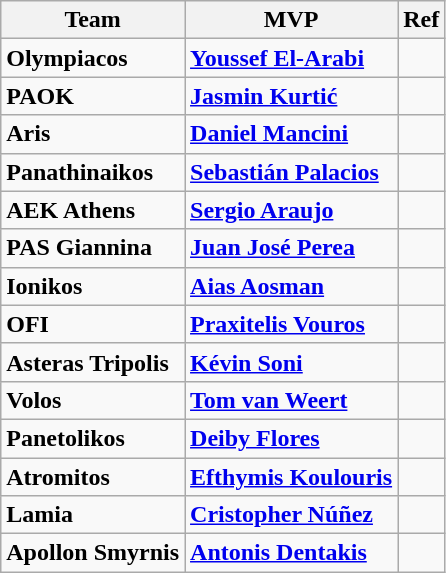<table class="wikitable sortable" style="text-align: left;">
<tr>
<th>Team</th>
<th>MVP</th>
<th>Ref</th>
</tr>
<tr>
<td><strong>Olympiacos</strong></td>
<td> <strong><a href='#'>Youssef El-Arabi</a></strong></td>
<td align="center"></td>
</tr>
<tr>
<td><strong>PAOK</strong></td>
<td> <strong><a href='#'>Jasmin Kurtić</a></strong></td>
<td align="center"></td>
</tr>
<tr>
<td><strong>Aris</strong></td>
<td> <strong><a href='#'>Daniel Mancini</a></strong></td>
<td align="center"></td>
</tr>
<tr>
<td><strong>Panathinaikos</strong></td>
<td> <strong><a href='#'>Sebastián Palacios</a></strong></td>
<td align="center"></td>
</tr>
<tr>
<td><strong>AEK Athens</strong></td>
<td> <strong><a href='#'>Sergio Araujo</a></strong></td>
<td align="center"></td>
</tr>
<tr>
<td><strong>PAS Giannina</strong></td>
<td> <strong><a href='#'>Juan José Perea</a></strong></td>
<td align="center"></td>
</tr>
<tr>
<td><strong>Ionikos</strong></td>
<td> <strong><a href='#'>Aias Aosman</a></strong></td>
<td align="center"></td>
</tr>
<tr>
<td><strong>OFI</strong></td>
<td> <strong><a href='#'>Praxitelis Vouros</a></strong></td>
<td align="center"></td>
</tr>
<tr>
<td><strong>Asteras Tripolis</strong></td>
<td> <strong><a href='#'>Kévin Soni</a></strong></td>
<td align="center"></td>
</tr>
<tr>
<td><strong>Volos</strong></td>
<td> <strong><a href='#'>Tom van Weert</a></strong></td>
<td align="center"></td>
</tr>
<tr>
<td><strong>Panetolikos</strong></td>
<td> <strong><a href='#'>Deiby Flores</a></strong></td>
<td align="center"></td>
</tr>
<tr>
<td><strong>Atromitos</strong></td>
<td> <strong><a href='#'>Efthymis Koulouris</a></strong></td>
<td align="center"></td>
</tr>
<tr>
<td><strong>Lamia</strong></td>
<td> <strong><a href='#'>Cristopher Núñez</a></strong></td>
<td align="center"></td>
</tr>
<tr>
<td><strong>Apollon Smyrnis</strong></td>
<td> <strong><a href='#'>Antonis Dentakis</a></strong></td>
<td align="center"></td>
</tr>
</table>
